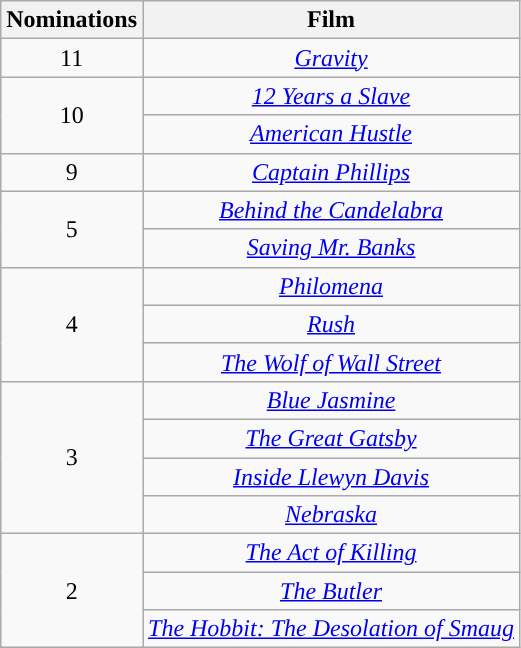<table class="wikitable" style="text-align:center;">
<tr>
<th style="background:">Nominations</th>
<th style="background:">Film</th>
</tr>
<tr>
<td>11</td>
<td><em><a href='#'>Gravity</a></em></td>
</tr>
<tr>
<td rowspan="2">10</td>
<td><em><a href='#'>12 Years a Slave</a></em></td>
</tr>
<tr>
<td><em><a href='#'>American Hustle</a></em></td>
</tr>
<tr>
<td>9</td>
<td><em><a href='#'>Captain Phillips</a></em></td>
</tr>
<tr>
<td rowspan="2">5</td>
<td><em><a href='#'>Behind the Candelabra</a></em></td>
</tr>
<tr>
<td><em><a href='#'>Saving Mr. Banks</a></em></td>
</tr>
<tr>
<td rowspan="3">4</td>
<td><em><a href='#'>Philomena</a></em></td>
</tr>
<tr>
<td><em><a href='#'>Rush</a></em></td>
</tr>
<tr>
<td><em><a href='#'>The Wolf of Wall Street</a></em></td>
</tr>
<tr>
<td rowspan="4">3</td>
<td><em><a href='#'>Blue Jasmine</a></em></td>
</tr>
<tr>
<td><em><a href='#'>The Great Gatsby</a></em></td>
</tr>
<tr>
<td><em><a href='#'>Inside Llewyn Davis</a></em></td>
</tr>
<tr>
<td><em><a href='#'>Nebraska</a></em></td>
</tr>
<tr>
<td rowspan="3">2</td>
<td><em><a href='#'>The Act of Killing</a></em></td>
</tr>
<tr>
<td><em><a href='#'>The Butler</a></em></td>
</tr>
<tr>
<td><em><a href='#'>The Hobbit: The Desolation of Smaug</a></em></td>
</tr>
</table>
